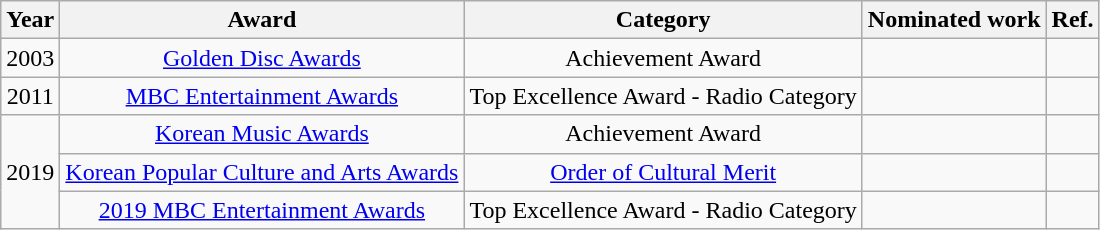<table class="wikitable plainrowheaders" style="text-align:center;">
<tr>
<th>Year</th>
<th>Award</th>
<th>Category</th>
<th>Nominated work</th>
<th>Ref.</th>
</tr>
<tr>
<td>2003</td>
<td><a href='#'>Golden Disc Awards</a></td>
<td>Achievement Award</td>
<td></td>
<td></td>
</tr>
<tr>
<td>2011</td>
<td><a href='#'>MBC Entertainment Awards</a></td>
<td>Top Excellence Award - Radio Category</td>
<td></td>
<td></td>
</tr>
<tr>
<td rowspan="3">2019</td>
<td><a href='#'>Korean Music Awards</a></td>
<td>Achievement Award</td>
<td></td>
<td></td>
</tr>
<tr>
<td><a href='#'>Korean Popular Culture and Arts Awards</a></td>
<td><a href='#'>Order of Cultural Merit</a></td>
<td></td>
<td></td>
</tr>
<tr>
<td><a href='#'>2019 MBC Entertainment Awards</a></td>
<td>Top Excellence Award - Radio Category</td>
<td><em></em></td>
<td></td>
</tr>
</table>
